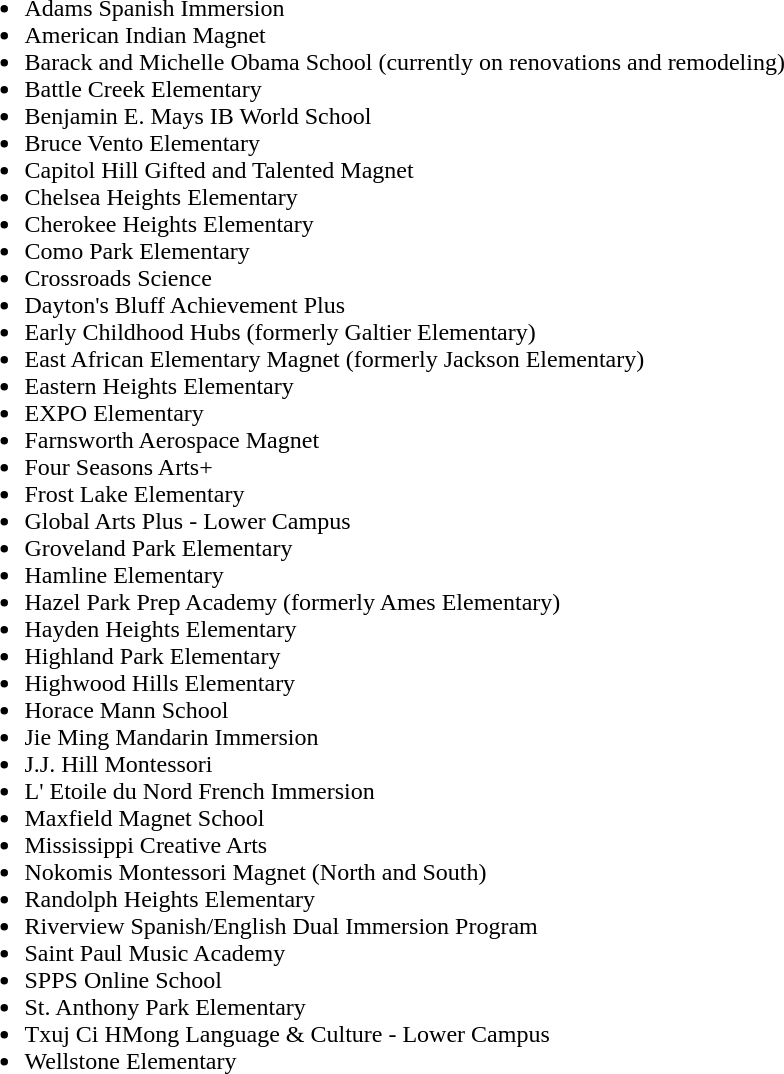<table -valign=top>
<tr>
<td><br><ul><li>Adams Spanish Immersion</li><li>American Indian Magnet</li><li>Barack and Michelle Obama School (currently on renovations and remodeling)</li><li>Battle Creek Elementary</li><li>Benjamin E. Mays IB World School</li><li>Bruce Vento Elementary</li><li>Capitol Hill Gifted and Talented Magnet</li><li>Chelsea Heights Elementary</li><li>Cherokee Heights Elementary</li><li>Como Park Elementary</li><li>Crossroads Science</li><li>Dayton's Bluff Achievement Plus</li><li>Early Childhood Hubs (formerly Galtier Elementary)</li><li>East African Elementary Magnet (formerly Jackson Elementary)</li><li>Eastern Heights Elementary</li><li>EXPO Elementary</li><li>Farnsworth Aerospace Magnet</li><li>Four Seasons Arts+</li><li>Frost Lake Elementary</li><li>Global Arts Plus - Lower Campus</li><li>Groveland Park Elementary</li><li>Hamline Elementary</li><li>Hazel Park Prep Academy (formerly Ames Elementary)</li><li>Hayden Heights Elementary</li><li>Highland Park Elementary</li><li>Highwood Hills Elementary</li><li>Horace Mann School</li><li>Jie Ming Mandarin Immersion</li><li>J.J. Hill Montessori</li><li>L' Etoile du Nord French Immersion</li><li>Maxfield Magnet School</li><li>Mississippi Creative Arts</li><li>Nokomis Montessori Magnet (North and South)</li><li>Randolph Heights Elementary</li><li>Riverview Spanish/English Dual Immersion Program</li><li>Saint Paul Music Academy</li><li>SPPS Online School</li><li>St. Anthony Park Elementary</li><li>Txuj Ci HMong Language & Culture - Lower Campus</li><li>Wellstone Elementary</li></ul></td>
</tr>
</table>
